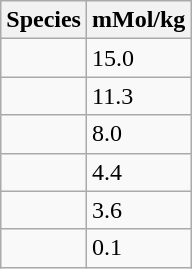<table class="wikitable sortable">
<tr>
<th>Species</th>
<th>mMol/kg</th>
</tr>
<tr>
<td></td>
<td>15.0</td>
</tr>
<tr>
<td></td>
<td>11.3</td>
</tr>
<tr>
<td></td>
<td>8.0</td>
</tr>
<tr>
<td></td>
<td>4.4</td>
</tr>
<tr>
<td></td>
<td>3.6</td>
</tr>
<tr>
<td></td>
<td>0.1</td>
</tr>
</table>
